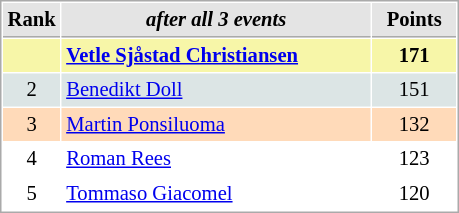<table cellspacing="1" cellpadding="3" style="border:1px solid #AAAAAA;font-size:86%">
<tr style="background-color: #E4E4E4;">
<th style="border-bottom:1px solid #AAAAAA; width: 10px;">Rank</th>
<th style="border-bottom:1px solid #AAAAAA; width: 200px;"><em>after all 3 events</em></th>
<th style="border-bottom:1px solid #AAAAAA; width: 50px;">Points</th>
</tr>
<tr style="background:#f7f6a8;">
<td style="text-align:center"></td>
<td> <strong><a href='#'>Vetle Sjåstad Christiansen</a></strong></td>
<td align=center><strong>171</strong></td>
</tr>
<tr style="background:#dce5e5;">
<td align=center>2</td>
<td> <a href='#'>Benedikt Doll</a></td>
<td align=center>151</td>
</tr>
<tr style="background:#ffdab9;">
<td align=center>3</td>
<td> <a href='#'>Martin Ponsiluoma</a></td>
<td align=center>132</td>
</tr>
<tr>
<td align=center>4</td>
<td> <a href='#'>Roman Rees</a></td>
<td align=center>123</td>
</tr>
<tr>
<td align=center>5</td>
<td> <a href='#'>Tommaso Giacomel</a></td>
<td align=center>120</td>
</tr>
</table>
